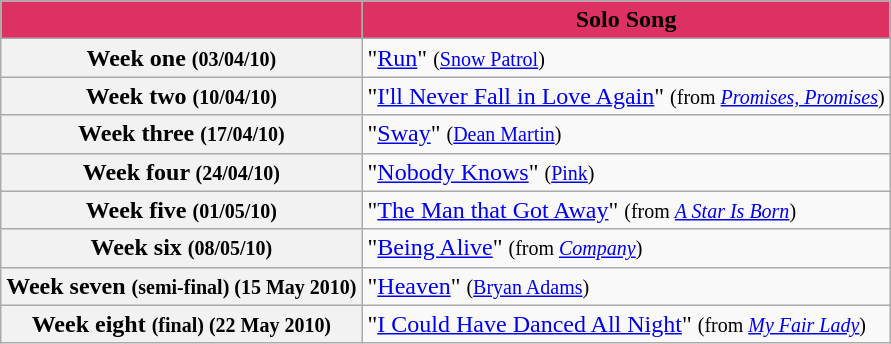<table class="wikitable">
<tr>
<th style="background:#DE3163;"></th>
<th style="background:#DE3163;">Solo Song</th>
</tr>
<tr>
<th>Week one <small>(03/04/10)</small></th>
<td>"<a href='#'>Run</a>" <small>(<a href='#'>Snow Patrol</a>)</small></td>
</tr>
<tr>
<th>Week two <small>(10/04/10)</small></th>
<td>"<a href='#'>I'll Never Fall in Love Again</a>" <small>(from <em><a href='#'>Promises, Promises</a></em>)</small></td>
</tr>
<tr>
<th>Week three <small>(17/04/10)</small></th>
<td>"<a href='#'>Sway</a>" <small>(<a href='#'>Dean Martin</a>)</small></td>
</tr>
<tr>
<th>Week four <small>(24/04/10)</small></th>
<td>"<a href='#'>Nobody Knows</a>" <small>(<a href='#'>Pink</a>)</small></td>
</tr>
<tr>
<th>Week five <small>(01/05/10)</small></th>
<td>"<a href='#'>The Man that Got Away</a>" <small>(from <em><a href='#'>A Star Is Born</a></em>)</small></td>
</tr>
<tr>
<th>Week six <small>(08/05/10)</small></th>
<td>"<a href='#'>Being Alive</a>" <small>(from <em><a href='#'>Company</a></em>)</small></td>
</tr>
<tr>
<th>Week seven <small>(semi-final) (15 May 2010)</small></th>
<td>"<a href='#'>Heaven</a>" <small>(<a href='#'>Bryan Adams</a>)</small></td>
</tr>
<tr>
<th>Week eight <small>(final) (22 May 2010)</small></th>
<td>"<a href='#'>I Could Have Danced All Night</a>" <small>(from <em><a href='#'>My Fair Lady</a></em>)</small></td>
</tr>
</table>
